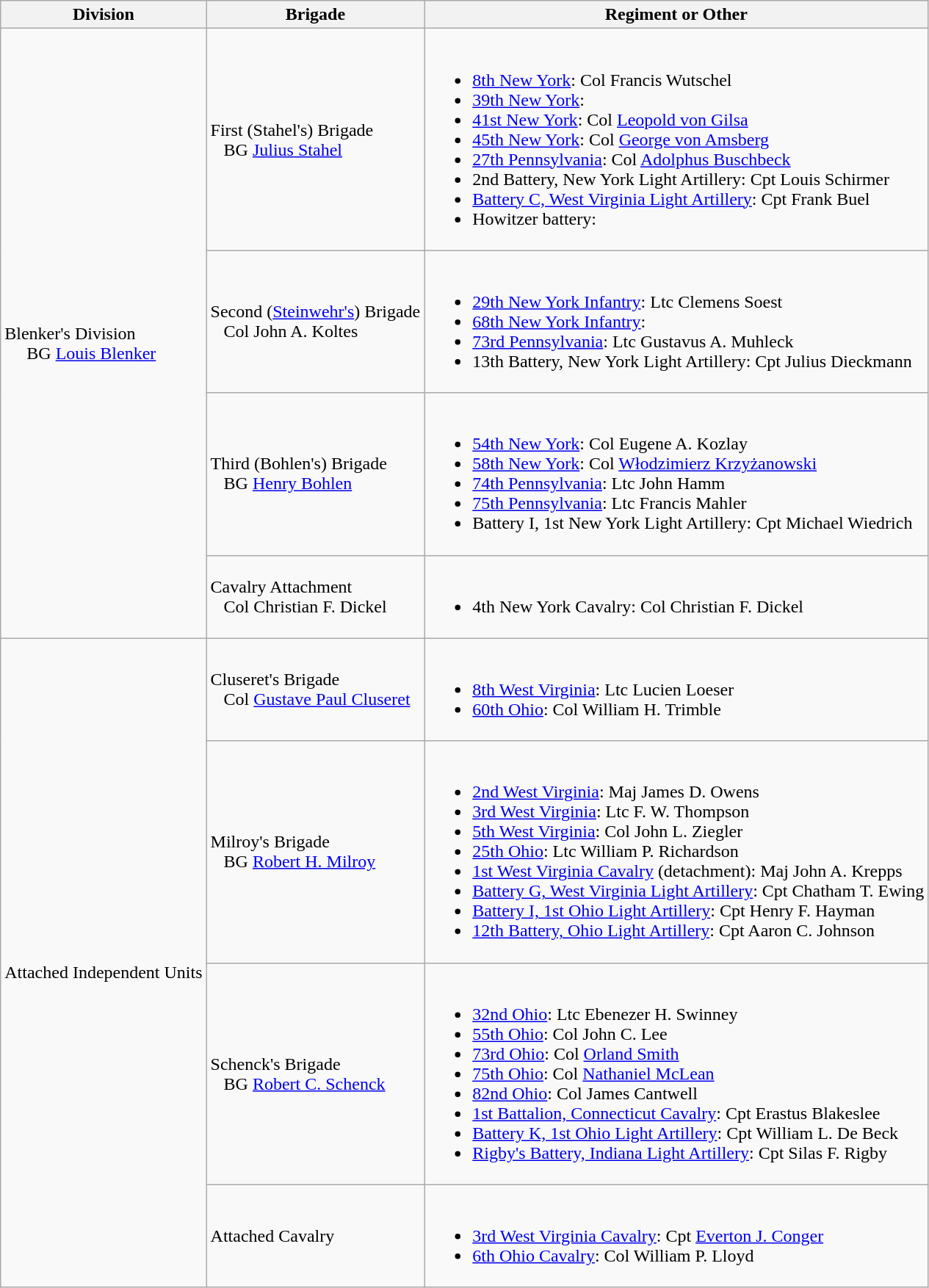<table class="wikitable">
<tr>
<th>Division</th>
<th>Brigade</th>
<th>Regiment or Other</th>
</tr>
<tr>
<td rowspan=4><br>Blenker's Division
<br>    
BG <a href='#'>Louis Blenker</a></td>
<td>First (Stahel's) Brigade<br>  
BG <a href='#'>Julius Stahel</a></td>
<td><br><ul><li><a href='#'>8th New York</a>: Col Francis Wutschel</li><li><a href='#'>39th New York</a>:</li><li><a href='#'>41st New York</a>: Col <a href='#'>Leopold von Gilsa</a></li><li><a href='#'>45th New York</a>: Col <a href='#'>George von Amsberg</a></li><li><a href='#'>27th Pennsylvania</a>: Col <a href='#'>Adolphus Buschbeck</a></li><li>2nd Battery, New York Light Artillery: Cpt Louis Schirmer</li><li><a href='#'>Battery C, West Virginia Light Artillery</a>: Cpt Frank Buel</li><li>Howitzer battery:</li></ul></td>
</tr>
<tr>
<td>Second (<a href='#'>Steinwehr's</a>) Brigade<br>  
Col John A. Koltes</td>
<td><br><ul><li><a href='#'>29th New York Infantry</a>: Ltc Clemens Soest</li><li><a href='#'>68th New York Infantry</a>:</li><li><a href='#'>73rd Pennsylvania</a>: Ltc Gustavus A. Muhleck</li><li>13th Battery, New York Light Artillery: Cpt Julius Dieckmann</li></ul></td>
</tr>
<tr>
<td>Third (Bohlen's) Brigade<br>  
BG <a href='#'>Henry Bohlen</a></td>
<td><br><ul><li><a href='#'>54th New York</a>: Col Eugene A. Kozlay</li><li><a href='#'>58th New York</a>: Col <a href='#'>Włodzimierz Krzyżanowski</a></li><li><a href='#'>74th Pennsylvania</a>: Ltc John Hamm</li><li><a href='#'>75th Pennsylvania</a>: Ltc Francis Mahler</li><li>Battery I, 1st New York Light Artillery: Cpt Michael Wiedrich</li></ul></td>
</tr>
<tr>
<td>Cavalry Attachment<br>  
Col Christian F. Dickel</td>
<td><br><ul><li>4th New York Cavalry: Col Christian F. Dickel</li></ul></td>
</tr>
<tr>
<td rowspan=4><br>Attached Independent Units</td>
<td>Cluseret's Brigade<br>  
Col <a href='#'>Gustave Paul Cluseret</a></td>
<td><br><ul><li><a href='#'>8th West Virginia</a>: Ltc Lucien Loeser</li><li><a href='#'>60th Ohio</a>: Col William H. Trimble</li></ul></td>
</tr>
<tr>
<td>Milroy's Brigade<br>  
BG <a href='#'>Robert H. Milroy</a></td>
<td><br><ul><li><a href='#'>2nd West Virginia</a>: Maj James D. Owens</li><li><a href='#'>3rd West Virginia</a>: Ltc F. W. Thompson</li><li><a href='#'>5th West Virginia</a>: Col John L. Ziegler</li><li><a href='#'>25th Ohio</a>: Ltc William P. Richardson</li><li><a href='#'>1st West Virginia Cavalry</a> (detachment): Maj John A. Krepps</li><li><a href='#'>Battery G, West Virginia Light Artillery</a>: Cpt Chatham T. Ewing</li><li><a href='#'>Battery I, 1st Ohio Light Artillery</a>: Cpt Henry F. Hayman</li><li><a href='#'>12th Battery, Ohio Light Artillery</a>: Cpt Aaron C. Johnson</li></ul></td>
</tr>
<tr>
<td>Schenck's Brigade<br>  
BG <a href='#'>Robert C. Schenck</a></td>
<td><br><ul><li><a href='#'>32nd Ohio</a>: Ltc Ebenezer H. Swinney</li><li><a href='#'>55th Ohio</a>: Col John C. Lee</li><li><a href='#'>73rd Ohio</a>: Col <a href='#'>Orland Smith</a></li><li><a href='#'>75th Ohio</a>: Col <a href='#'>Nathaniel McLean</a></li><li><a href='#'>82nd Ohio</a>: Col James Cantwell</li><li><a href='#'>1st Battalion, Connecticut Cavalry</a>: Cpt Erastus Blakeslee</li><li><a href='#'>Battery K, 1st Ohio Light Artillery</a>: Cpt William L. De Beck</li><li><a href='#'>Rigby's Battery, Indiana Light Artillery</a>: Cpt Silas F. Rigby</li></ul></td>
</tr>
<tr>
<td>Attached Cavalry</td>
<td><br><ul><li><a href='#'>3rd West Virginia Cavalry</a>: Cpt <a href='#'>Everton J. Conger</a></li><li><a href='#'>6th Ohio Cavalry</a>: Col William P. Lloyd</li></ul></td>
</tr>
</table>
